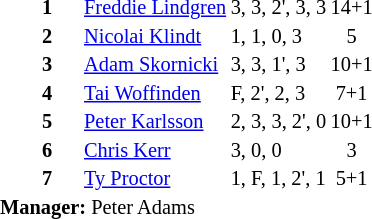<table style="font-size: 85%" cellspacing="1" cellpadding="1" align=LEFT>
<tr>
<td colspan="4"></td>
</tr>
<tr>
<th width="25"></th>
<th width="25"></th>
</tr>
<tr>
<td></td>
<td><strong>1</strong></td>
<td> <a href='#'>Freddie Lindgren</a></td>
<td>3, 3, 2', 3, 3</td>
<td align=center>14+1</td>
</tr>
<tr>
<td></td>
<td><strong>2</strong></td>
<td> <a href='#'>Nicolai Klindt</a></td>
<td>1, 1, 0, 3</td>
<td align=center>5</td>
</tr>
<tr>
<td></td>
<td><strong>3</strong></td>
<td> <a href='#'>Adam Skornicki</a></td>
<td>3, 3, 1', 3</td>
<td align=center>10+1</td>
</tr>
<tr>
<td></td>
<td><strong>4</strong></td>
<td> <a href='#'>Tai Woffinden</a></td>
<td>F, 2', 2, 3</td>
<td align=center>7+1</td>
</tr>
<tr>
<td></td>
<td><strong>5</strong></td>
<td> <a href='#'>Peter Karlsson</a></td>
<td>2, 3, 3, 2', 0</td>
<td align=center>10+1</td>
</tr>
<tr>
<td></td>
<td><strong>6</strong></td>
<td> <a href='#'>Chris Kerr</a></td>
<td>3, 0, 0</td>
<td align=center>3</td>
</tr>
<tr>
<td></td>
<td><strong>7</strong></td>
<td> <a href='#'>Ty Proctor</a></td>
<td>1, F, 1, 2', 1</td>
<td align=center>5+1</td>
</tr>
<tr>
<td colspan=3><strong>Manager:</strong> Peter Adams</td>
</tr>
<tr>
<td colspan=4></td>
</tr>
</table>
